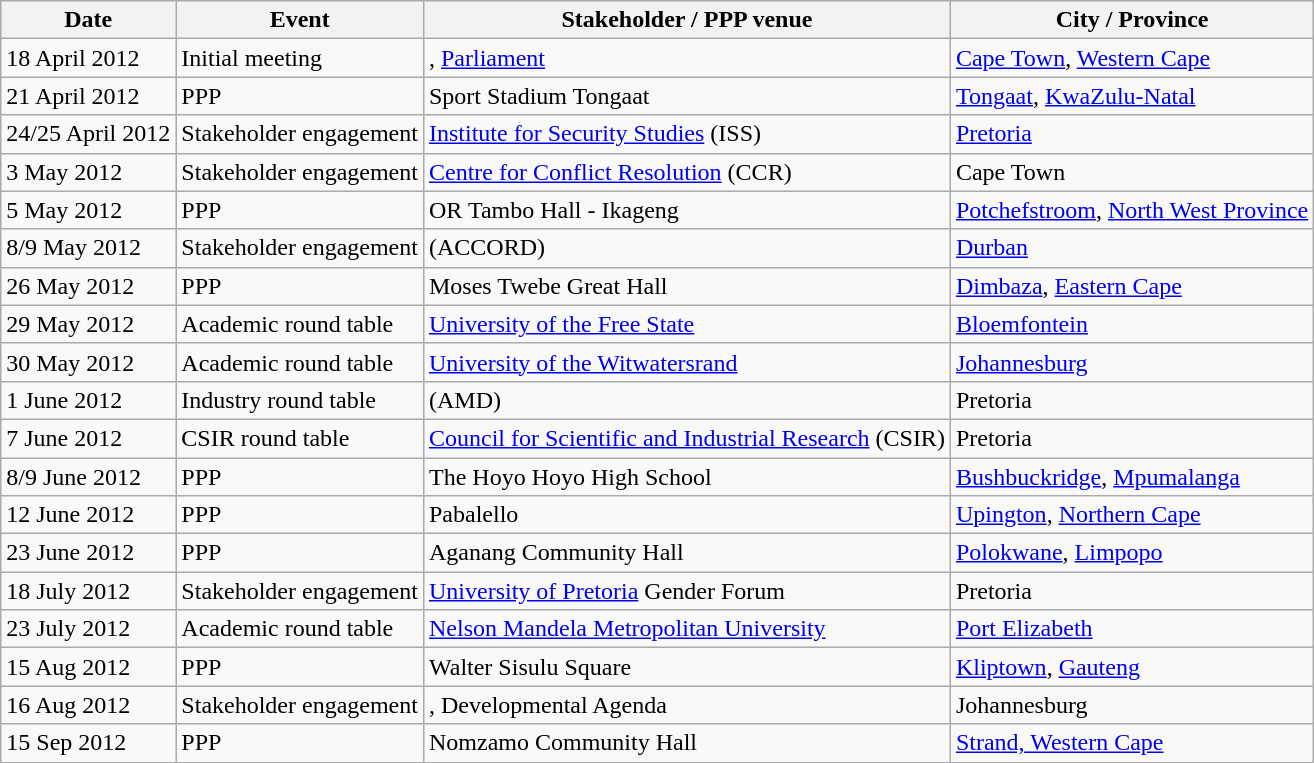<table class="wikitable sortable">
<tr>
<th>Date</th>
<th>Event</th>
<th>Stakeholder / PPP venue</th>
<th>City / Province</th>
</tr>
<tr>
<td>18 April 2012</td>
<td>Initial meeting</td>
<td>, <a href='#'>Parliament</a></td>
<td><a href='#'>Cape Town</a>, <a href='#'>Western Cape</a></td>
</tr>
<tr>
<td>21 April 2012</td>
<td>PPP</td>
<td>Sport Stadium Tongaat</td>
<td><a href='#'>Tongaat</a>, <a href='#'>KwaZulu-Natal</a></td>
</tr>
<tr>
<td>24/25 April 2012</td>
<td>Stakeholder engagement</td>
<td><a href='#'>Institute for Security Studies</a> (ISS)</td>
<td><a href='#'>Pretoria</a></td>
</tr>
<tr>
<td>3 May 2012</td>
<td>Stakeholder engagement</td>
<td><a href='#'>Centre for Conflict Resolution</a> (CCR)</td>
<td>Cape  Town</td>
</tr>
<tr>
<td>5 May 2012</td>
<td>PPP</td>
<td>OR Tambo Hall - Ikageng</td>
<td><a href='#'>Potchefstroom</a>, <a href='#'>North West Province</a></td>
</tr>
<tr>
<td>8/9 May 2012</td>
<td>Stakeholder engagement</td>
<td> (ACCORD)</td>
<td><a href='#'>Durban</a></td>
</tr>
<tr>
<td>26 May 2012</td>
<td>PPP</td>
<td>Moses Twebe Great Hall</td>
<td><a href='#'>Dimbaza</a>, <a href='#'>Eastern Cape</a></td>
</tr>
<tr>
<td>29 May 2012</td>
<td>Academic round table</td>
<td><a href='#'>University of the Free State</a></td>
<td><a href='#'>Bloemfontein</a></td>
</tr>
<tr>
<td>30 May 2012</td>
<td>Academic round table</td>
<td><a href='#'>University of the Witwatersrand</a></td>
<td><a href='#'>Johannesburg</a></td>
</tr>
<tr>
<td>1 June 2012</td>
<td>Industry round table</td>
<td> (AMD)</td>
<td>Pretoria</td>
</tr>
<tr>
<td>7 June 2012</td>
<td>CSIR round table</td>
<td><a href='#'>Council for Scientific and Industrial Research</a> (CSIR)</td>
<td>Pretoria</td>
</tr>
<tr>
<td>8/9 June 2012</td>
<td>PPP</td>
<td>The Hoyo Hoyo High School</td>
<td><a href='#'>Bushbuckridge</a>, <a href='#'>Mpumalanga</a></td>
</tr>
<tr>
<td>12 June 2012</td>
<td>PPP</td>
<td>Pabalello</td>
<td><a href='#'>Upington</a>, <a href='#'>Northern Cape</a></td>
</tr>
<tr>
<td>23 June 2012</td>
<td>PPP</td>
<td>Aganang Community Hall</td>
<td><a href='#'>Polokwane</a>, <a href='#'>Limpopo</a></td>
</tr>
<tr>
<td>18 July 2012</td>
<td>Stakeholder engagement</td>
<td><a href='#'>University of Pretoria</a> Gender Forum</td>
<td>Pretoria</td>
</tr>
<tr>
<td>23 July 2012</td>
<td>Academic round table</td>
<td><a href='#'>Nelson Mandela Metropolitan University</a></td>
<td><a href='#'>Port Elizabeth</a></td>
</tr>
<tr>
<td>15 Aug 2012</td>
<td>PPP</td>
<td>Walter Sisulu Square</td>
<td><a href='#'>Kliptown</a>, <a href='#'>Gauteng</a></td>
</tr>
<tr>
<td>16 Aug 2012</td>
<td>Stakeholder engagement</td>
<td>, Developmental Agenda</td>
<td>Johannesburg</td>
</tr>
<tr>
<td>15 Sep 2012</td>
<td>PPP</td>
<td>Nomzamo Community Hall</td>
<td><a href='#'>Strand, Western Cape</a></td>
</tr>
</table>
